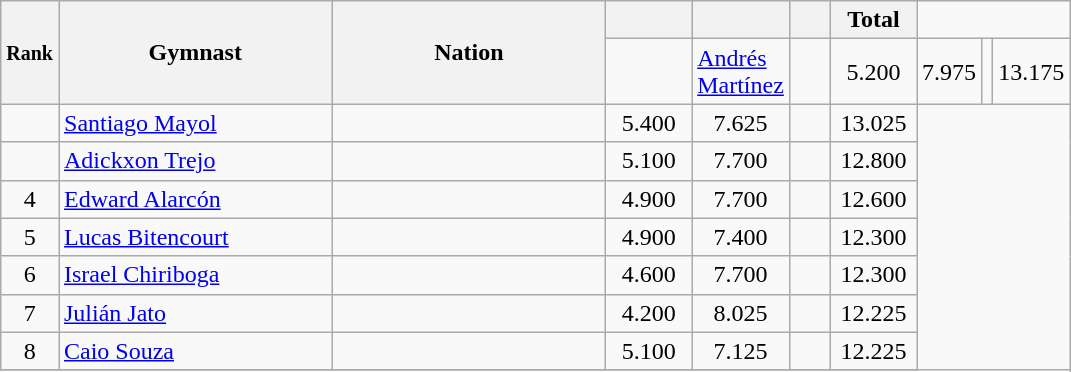<table style="text-align:center;" class="wikitable sortable">
<tr>
<th rowspan="2" scope="col" style="width:15px;"><small>Rank</small></th>
<th rowspan="2" scope="col" style="width:175px;">Gymnast</th>
<th rowspan="2" scope="col" style="width:175px;">Nation</th>
<th scope="col" style="width:50px;"><small></small></th>
<th scope="col" style="width:50px;"><small></small></th>
<th scope="col" style="width:20px;"><small></small></th>
<th scope="col" style="width:50px;">Total</th>
</tr>
<tr>
<td></td>
<td align=left><a href='#'>Andrés Martínez</a></td>
<td align=left></td>
<td>5.200</td>
<td>7.975</td>
<td></td>
<td>13.175</td>
</tr>
<tr>
<td></td>
<td align=left><a href='#'>Santiago Mayol</a></td>
<td align=left></td>
<td>5.400</td>
<td>7.625</td>
<td></td>
<td>13.025</td>
</tr>
<tr>
<td></td>
<td align=left><a href='#'>Adickxon Trejo</a></td>
<td align=left></td>
<td>5.100</td>
<td>7.700</td>
<td></td>
<td>12.800</td>
</tr>
<tr>
<td>4</td>
<td align=left><a href='#'>Edward Alarcón</a></td>
<td align=left></td>
<td>4.900</td>
<td>7.700</td>
<td></td>
<td>12.600</td>
</tr>
<tr>
<td>5</td>
<td align=left><a href='#'>Lucas Bitencourt</a></td>
<td align=left></td>
<td>4.900</td>
<td>7.400</td>
<td></td>
<td>12.300</td>
</tr>
<tr>
<td>6</td>
<td align=left><a href='#'>Israel Chiriboga</a></td>
<td align=left></td>
<td>4.600</td>
<td>7.700</td>
<td></td>
<td>12.300</td>
</tr>
<tr>
<td>7</td>
<td align=left><a href='#'>Julián Jato</a></td>
<td align=left></td>
<td>4.200</td>
<td>8.025</td>
<td></td>
<td>12.225</td>
</tr>
<tr>
<td>8</td>
<td align=left><a href='#'>Caio Souza</a></td>
<td align=left></td>
<td>5.100</td>
<td>7.125</td>
<td></td>
<td>12.225</td>
</tr>
<tr>
</tr>
</table>
